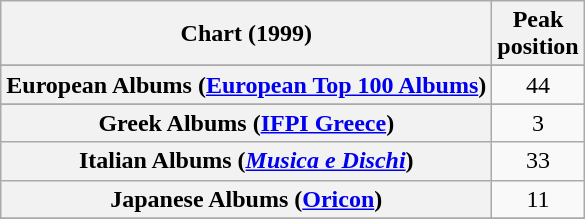<table class="wikitable sortable plainrowheaders">
<tr>
<th scope="col">Chart (1999)</th>
<th scope="col">Peak<br>position</th>
</tr>
<tr>
</tr>
<tr>
</tr>
<tr>
</tr>
<tr>
<th scope="row">European Albums (<a href='#'>European Top 100 Albums</a>)</th>
<td align="center">44</td>
</tr>
<tr>
</tr>
<tr>
</tr>
<tr>
</tr>
<tr>
<th scope="row">Greek Albums (<a href='#'>IFPI Greece</a>)</th>
<td align="center">3</td>
</tr>
<tr>
<th scope="row">Italian Albums (<em><a href='#'>Musica e Dischi</a></em>)</th>
<td align="center">33</td>
</tr>
<tr>
<th scope="row">Japanese Albums (<a href='#'>Oricon</a>)</th>
<td align="center">11</td>
</tr>
<tr>
</tr>
<tr>
</tr>
<tr>
</tr>
<tr>
</tr>
<tr>
</tr>
<tr>
</tr>
<tr>
</tr>
</table>
